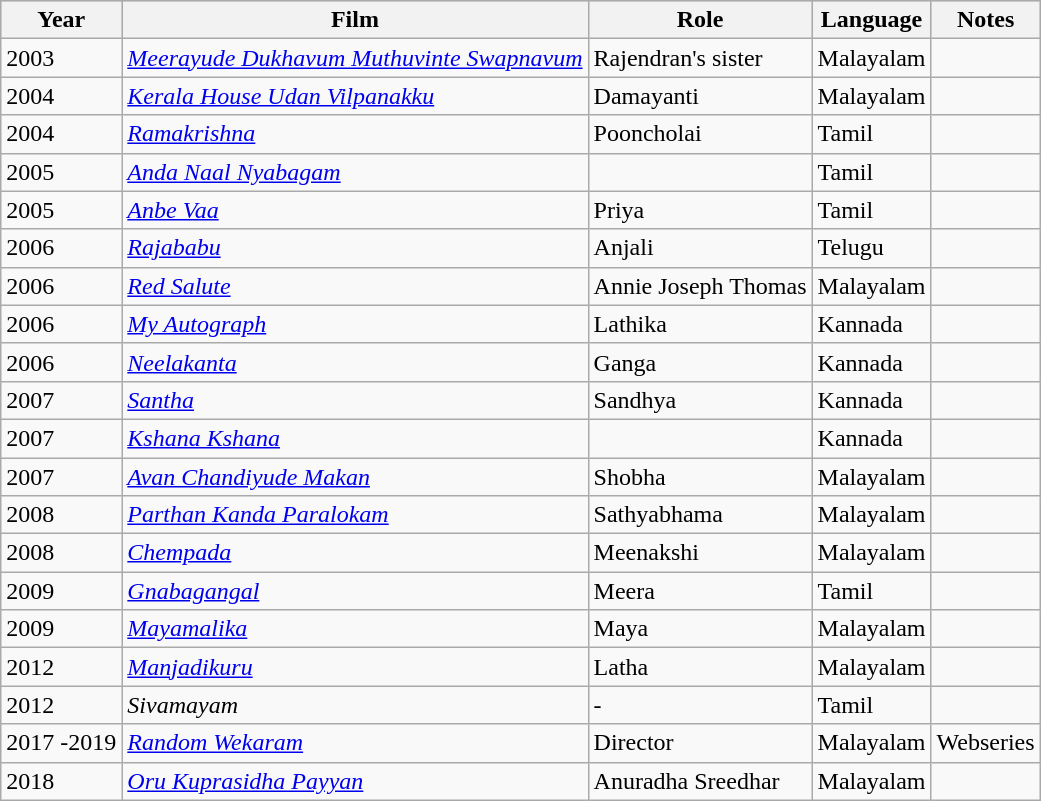<table class="wikitable sortable">
<tr style="background:#ccc; text-align:center;">
<th>Year</th>
<th>Film</th>
<th>Role</th>
<th>Language</th>
<th>Notes</th>
</tr>
<tr>
<td>2003</td>
<td><em><a href='#'>Meerayude Dukhavum Muthuvinte Swapnavum</a></em></td>
<td>Rajendran's sister</td>
<td>Malayalam</td>
<td></td>
</tr>
<tr>
<td>2004</td>
<td><em><a href='#'>Kerala House Udan Vilpanakku</a></em></td>
<td>Damayanti</td>
<td>Malayalam</td>
<td></td>
</tr>
<tr>
<td>2004</td>
<td><em><a href='#'>Ramakrishna</a></em></td>
<td>Pooncholai</td>
<td>Tamil</td>
<td></td>
</tr>
<tr>
<td>2005</td>
<td><em><a href='#'>Anda Naal Nyabagam</a></em></td>
<td></td>
<td>Tamil</td>
<td></td>
</tr>
<tr>
<td>2005</td>
<td><em><a href='#'>Anbe Vaa</a></em></td>
<td>Priya</td>
<td>Tamil</td>
<td></td>
</tr>
<tr>
<td>2006</td>
<td><em><a href='#'>Rajababu</a></em></td>
<td>Anjali</td>
<td>Telugu</td>
<td></td>
</tr>
<tr>
<td>2006</td>
<td><em><a href='#'>Red Salute</a></em></td>
<td>Annie Joseph Thomas</td>
<td>Malayalam</td>
<td></td>
</tr>
<tr>
<td>2006</td>
<td><em><a href='#'>My Autograph</a></em></td>
<td>Lathika</td>
<td>Kannada</td>
<td></td>
</tr>
<tr>
<td>2006</td>
<td><em><a href='#'>Neelakanta</a></em></td>
<td>Ganga</td>
<td>Kannada</td>
<td></td>
</tr>
<tr>
<td>2007</td>
<td><em><a href='#'>Santha</a></em></td>
<td>Sandhya</td>
<td>Kannada</td>
<td></td>
</tr>
<tr>
<td>2007</td>
<td><em><a href='#'>Kshana Kshana</a></em></td>
<td></td>
<td>Kannada</td>
<td></td>
</tr>
<tr>
<td>2007</td>
<td><em><a href='#'>Avan Chandiyude Makan</a></em></td>
<td>Shobha</td>
<td>Malayalam</td>
<td></td>
</tr>
<tr>
<td>2008</td>
<td><em><a href='#'>Parthan Kanda Paralokam</a></em></td>
<td>Sathyabhama</td>
<td>Malayalam</td>
<td></td>
</tr>
<tr>
<td>2008</td>
<td><em><a href='#'>Chempada</a></em></td>
<td>Meenakshi</td>
<td>Malayalam</td>
<td></td>
</tr>
<tr>
<td>2009</td>
<td><em><a href='#'>Gnabagangal</a></em></td>
<td>Meera</td>
<td>Tamil</td>
<td></td>
</tr>
<tr>
<td>2009</td>
<td><em><a href='#'>Mayamalika</a></em></td>
<td>Maya</td>
<td>Malayalam</td>
<td></td>
</tr>
<tr>
<td>2012</td>
<td><em><a href='#'>Manjadikuru</a></em></td>
<td>Latha</td>
<td>Malayalam</td>
<td></td>
</tr>
<tr>
<td>2012</td>
<td><em>Sivamayam</em></td>
<td>-</td>
<td>Tamil</td>
<td></td>
</tr>
<tr>
<td>2017 -2019</td>
<td><em><a href='#'>Random Wekaram</a></em></td>
<td>Director</td>
<td>Malayalam</td>
<td>Webseries</td>
</tr>
<tr>
<td>2018</td>
<td><em><a href='#'>Oru Kuprasidha Payyan</a></em></td>
<td>Anuradha Sreedhar</td>
<td>Malayalam</td>
<td></td>
</tr>
</table>
